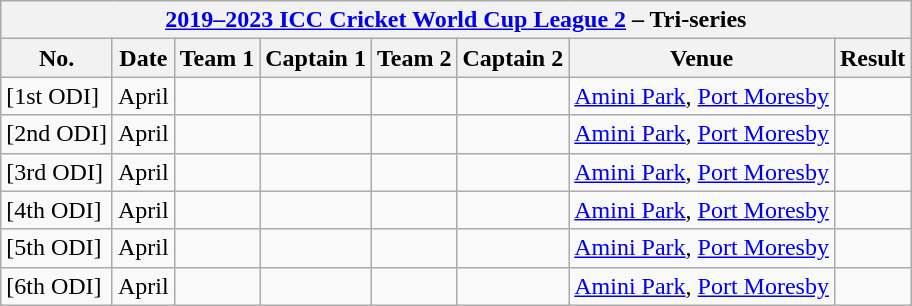<table class="wikitable">
<tr>
<th colspan="9"><a href='#'>2019–2023 ICC Cricket World Cup League 2</a> – Tri-series</th>
</tr>
<tr>
<th>No.</th>
<th>Date</th>
<th>Team 1</th>
<th>Captain 1</th>
<th>Team 2</th>
<th>Captain 2</th>
<th>Venue</th>
<th>Result</th>
</tr>
<tr>
<td>[1st ODI]</td>
<td>April</td>
<td></td>
<td></td>
<td></td>
<td></td>
<td><a href='#'>Amini Park</a>, <a href='#'>Port Moresby</a></td>
<td></td>
</tr>
<tr>
<td>[2nd ODI]</td>
<td>April</td>
<td></td>
<td></td>
<td></td>
<td></td>
<td><a href='#'>Amini Park</a>, <a href='#'>Port Moresby</a></td>
<td></td>
</tr>
<tr>
<td>[3rd ODI]</td>
<td>April</td>
<td></td>
<td></td>
<td></td>
<td></td>
<td><a href='#'>Amini Park</a>, <a href='#'>Port Moresby</a></td>
<td></td>
</tr>
<tr>
<td>[4th ODI]</td>
<td>April</td>
<td></td>
<td></td>
<td></td>
<td></td>
<td><a href='#'>Amini Park</a>, <a href='#'>Port Moresby</a></td>
<td></td>
</tr>
<tr>
<td>[5th ODI]</td>
<td>April</td>
<td></td>
<td></td>
<td></td>
<td></td>
<td><a href='#'>Amini Park</a>, <a href='#'>Port Moresby</a></td>
<td></td>
</tr>
<tr>
<td>[6th ODI]</td>
<td>April</td>
<td></td>
<td></td>
<td></td>
<td></td>
<td><a href='#'>Amini Park</a>, <a href='#'>Port Moresby</a></td>
<td></td>
</tr>
</table>
